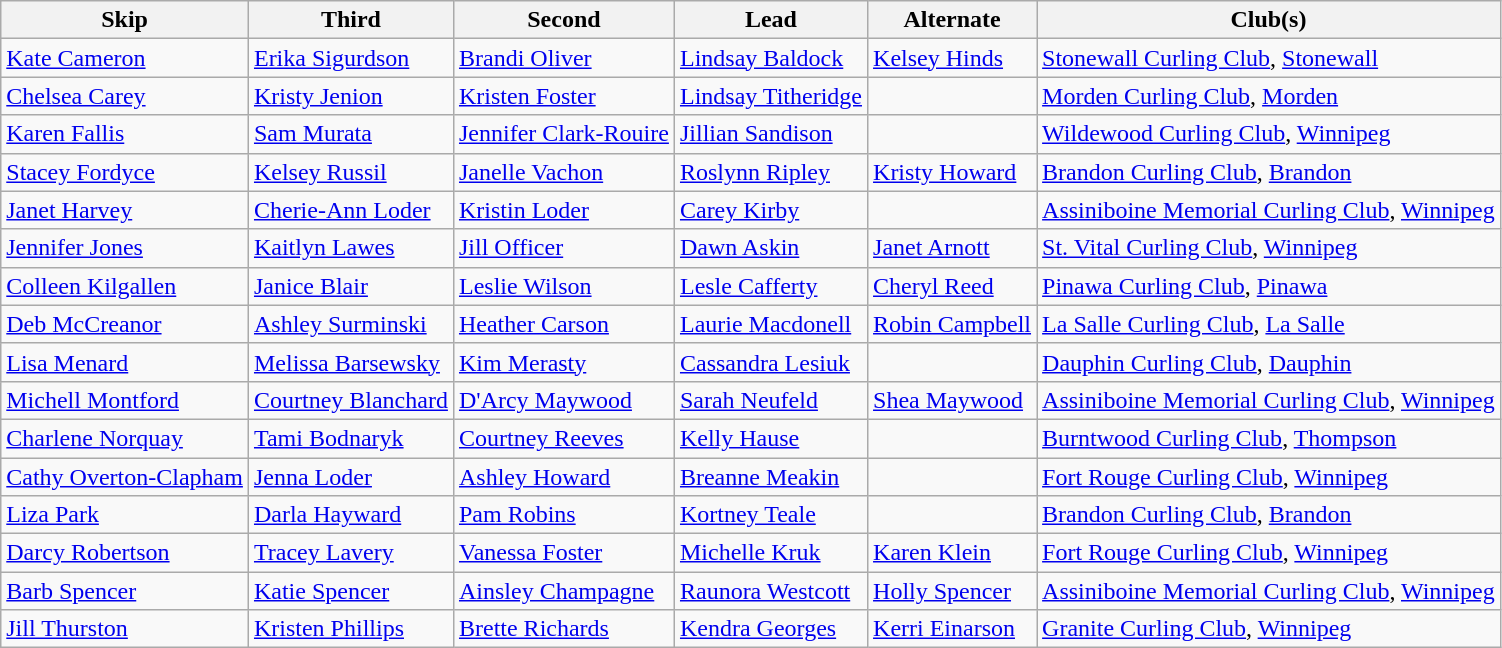<table class="wikitable" border="1">
<tr>
<th>Skip</th>
<th>Third</th>
<th>Second</th>
<th>Lead</th>
<th>Alternate</th>
<th>Club(s)</th>
</tr>
<tr>
<td><a href='#'>Kate Cameron</a></td>
<td><a href='#'>Erika Sigurdson</a></td>
<td><a href='#'>Brandi Oliver</a></td>
<td><a href='#'>Lindsay Baldock</a></td>
<td><a href='#'>Kelsey Hinds</a></td>
<td><a href='#'>Stonewall Curling Club</a>, <a href='#'>Stonewall</a></td>
</tr>
<tr>
<td><a href='#'>Chelsea Carey</a></td>
<td><a href='#'>Kristy Jenion</a></td>
<td><a href='#'>Kristen Foster</a></td>
<td><a href='#'>Lindsay Titheridge</a></td>
<td></td>
<td><a href='#'>Morden Curling Club</a>, <a href='#'>Morden</a></td>
</tr>
<tr>
<td><a href='#'>Karen Fallis</a></td>
<td><a href='#'>Sam Murata</a></td>
<td><a href='#'>Jennifer Clark-Rouire</a></td>
<td><a href='#'>Jillian Sandison</a></td>
<td></td>
<td><a href='#'>Wildewood Curling Club</a>, <a href='#'>Winnipeg</a></td>
</tr>
<tr>
<td><a href='#'>Stacey Fordyce</a></td>
<td><a href='#'>Kelsey Russil</a></td>
<td><a href='#'>Janelle Vachon</a></td>
<td><a href='#'>Roslynn Ripley</a></td>
<td><a href='#'>Kristy Howard</a></td>
<td><a href='#'>Brandon Curling Club</a>, <a href='#'>Brandon</a></td>
</tr>
<tr>
<td><a href='#'>Janet Harvey</a></td>
<td><a href='#'>Cherie-Ann Loder</a></td>
<td><a href='#'>Kristin Loder</a></td>
<td><a href='#'>Carey Kirby</a></td>
<td></td>
<td><a href='#'>Assiniboine Memorial Curling Club</a>, <a href='#'>Winnipeg</a></td>
</tr>
<tr>
<td><a href='#'>Jennifer Jones</a></td>
<td><a href='#'>Kaitlyn Lawes</a></td>
<td><a href='#'>Jill Officer</a></td>
<td><a href='#'>Dawn Askin</a></td>
<td><a href='#'>Janet Arnott</a></td>
<td><a href='#'>St. Vital Curling Club</a>, <a href='#'>Winnipeg</a></td>
</tr>
<tr>
<td><a href='#'>Colleen Kilgallen</a></td>
<td><a href='#'>Janice Blair</a></td>
<td><a href='#'>Leslie Wilson</a></td>
<td><a href='#'>Lesle Cafferty</a></td>
<td><a href='#'>Cheryl Reed</a></td>
<td><a href='#'>Pinawa Curling Club</a>, <a href='#'>Pinawa</a></td>
</tr>
<tr>
<td><a href='#'>Deb McCreanor</a></td>
<td><a href='#'>Ashley Surminski</a></td>
<td><a href='#'>Heather Carson</a></td>
<td><a href='#'>Laurie Macdonell</a></td>
<td><a href='#'>Robin Campbell</a></td>
<td><a href='#'>La Salle Curling Club</a>, <a href='#'>La Salle</a></td>
</tr>
<tr>
<td><a href='#'>Lisa Menard</a></td>
<td><a href='#'>Melissa Barsewsky</a></td>
<td><a href='#'>Kim Merasty</a></td>
<td><a href='#'>Cassandra Lesiuk</a></td>
<td></td>
<td><a href='#'>Dauphin Curling Club</a>, <a href='#'>Dauphin</a></td>
</tr>
<tr>
<td><a href='#'>Michell Montford</a></td>
<td><a href='#'>Courtney Blanchard</a></td>
<td><a href='#'>D'Arcy Maywood</a></td>
<td><a href='#'>Sarah Neufeld</a></td>
<td><a href='#'>Shea Maywood</a></td>
<td><a href='#'>Assiniboine Memorial Curling Club</a>, <a href='#'>Winnipeg</a></td>
</tr>
<tr>
<td><a href='#'>Charlene Norquay</a></td>
<td><a href='#'>Tami Bodnaryk</a></td>
<td><a href='#'>Courtney Reeves</a></td>
<td><a href='#'>Kelly Hause</a></td>
<td></td>
<td><a href='#'>Burntwood Curling Club</a>, <a href='#'>Thompson</a></td>
</tr>
<tr>
<td><a href='#'>Cathy Overton-Clapham</a></td>
<td><a href='#'>Jenna Loder</a></td>
<td><a href='#'>Ashley Howard</a></td>
<td><a href='#'>Breanne Meakin</a></td>
<td></td>
<td><a href='#'>Fort Rouge Curling Club</a>, <a href='#'>Winnipeg</a></td>
</tr>
<tr>
<td><a href='#'>Liza Park</a></td>
<td><a href='#'>Darla Hayward</a></td>
<td><a href='#'>Pam Robins</a></td>
<td><a href='#'>Kortney Teale</a></td>
<td></td>
<td><a href='#'>Brandon Curling Club</a>, <a href='#'>Brandon</a></td>
</tr>
<tr>
<td><a href='#'>Darcy Robertson</a></td>
<td><a href='#'>Tracey Lavery</a></td>
<td><a href='#'>Vanessa Foster</a></td>
<td><a href='#'>Michelle Kruk</a></td>
<td><a href='#'>Karen Klein</a></td>
<td><a href='#'>Fort Rouge Curling Club</a>, <a href='#'>Winnipeg</a></td>
</tr>
<tr>
<td><a href='#'>Barb Spencer</a></td>
<td><a href='#'>Katie Spencer</a></td>
<td><a href='#'>Ainsley Champagne</a></td>
<td><a href='#'>Raunora Westcott</a></td>
<td><a href='#'>Holly Spencer</a></td>
<td><a href='#'>Assiniboine Memorial Curling Club</a>, <a href='#'>Winnipeg</a></td>
</tr>
<tr>
<td><a href='#'>Jill Thurston</a></td>
<td><a href='#'>Kristen Phillips</a></td>
<td><a href='#'>Brette Richards</a></td>
<td><a href='#'>Kendra Georges</a></td>
<td><a href='#'>Kerri Einarson</a></td>
<td><a href='#'>Granite Curling Club</a>, <a href='#'>Winnipeg</a></td>
</tr>
</table>
